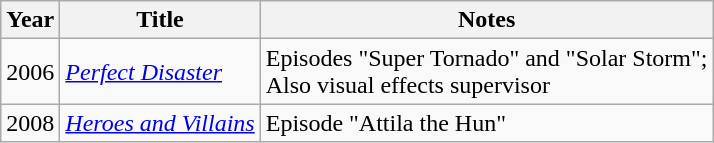<table class="wikitable">
<tr>
<th>Year</th>
<th>Title</th>
<th>Notes</th>
</tr>
<tr>
<td>2006</td>
<td><em><a href='#'>Perfect Disaster</a></em></td>
<td>Episodes "Super Tornado" and "Solar Storm";<br>Also visual effects supervisor</td>
</tr>
<tr>
<td>2008</td>
<td><em><a href='#'>Heroes and Villains</a></em></td>
<td>Episode "Attila the Hun"</td>
</tr>
</table>
